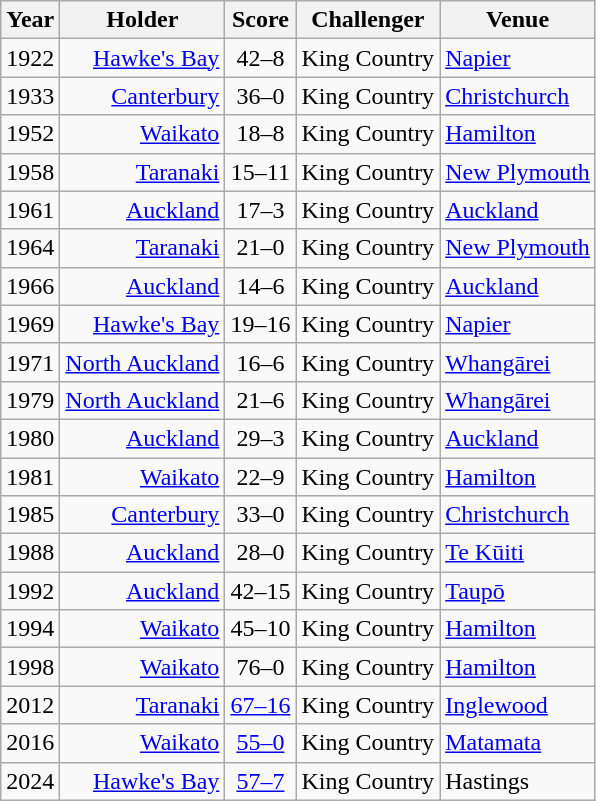<table class="wikitable sortable">
<tr>
<th>Year</th>
<th>Holder</th>
<th>Score</th>
<th>Challenger</th>
<th>Venue</th>
</tr>
<tr>
<td align=right>1922</td>
<td align=right><a href='#'>Hawke's Bay</a></td>
<td align=center>42–8</td>
<td>King Country</td>
<td><a href='#'>Napier</a></td>
</tr>
<tr>
<td align=right>1933</td>
<td align=right><a href='#'>Canterbury</a></td>
<td align=center>36–0</td>
<td>King Country</td>
<td><a href='#'>Christchurch</a></td>
</tr>
<tr>
<td align=right>1952</td>
<td align=right><a href='#'>Waikato</a></td>
<td align=center>18–8</td>
<td>King Country</td>
<td><a href='#'>Hamilton</a></td>
</tr>
<tr>
<td align=right>1958</td>
<td align=right><a href='#'>Taranaki</a></td>
<td align=center>15–11</td>
<td>King Country</td>
<td><a href='#'>New Plymouth</a></td>
</tr>
<tr>
<td align=right>1961</td>
<td align=right><a href='#'>Auckland</a></td>
<td align=center>17–3</td>
<td>King Country</td>
<td><a href='#'>Auckland</a></td>
</tr>
<tr>
<td align=right>1964</td>
<td align=right><a href='#'>Taranaki</a></td>
<td align=center>21–0</td>
<td>King Country</td>
<td><a href='#'>New Plymouth</a></td>
</tr>
<tr>
<td align=right>1966</td>
<td align=right><a href='#'>Auckland</a></td>
<td align=center>14–6</td>
<td>King Country</td>
<td><a href='#'>Auckland</a></td>
</tr>
<tr>
<td align=right>1969</td>
<td align=right><a href='#'>Hawke's Bay</a></td>
<td align=center>19–16</td>
<td>King Country</td>
<td><a href='#'>Napier</a></td>
</tr>
<tr>
<td align=right>1971</td>
<td align=right><a href='#'>North Auckland</a></td>
<td align=center>16–6</td>
<td>King Country</td>
<td><a href='#'>Whangārei</a></td>
</tr>
<tr>
<td align=right>1979</td>
<td align=right><a href='#'>North Auckland</a></td>
<td align=center>21–6</td>
<td>King Country</td>
<td><a href='#'>Whangārei</a></td>
</tr>
<tr>
<td align=right>1980</td>
<td align=right><a href='#'>Auckland</a></td>
<td align=center>29–3</td>
<td>King Country</td>
<td><a href='#'>Auckland</a></td>
</tr>
<tr>
<td align=right>1981</td>
<td align=right><a href='#'>Waikato</a></td>
<td align=center>22–9</td>
<td>King Country</td>
<td><a href='#'>Hamilton</a></td>
</tr>
<tr>
<td align=right>1985</td>
<td align=right><a href='#'>Canterbury</a></td>
<td align=center>33–0</td>
<td>King Country</td>
<td><a href='#'>Christchurch</a></td>
</tr>
<tr>
<td align=right>1988</td>
<td align=right><a href='#'>Auckland</a></td>
<td align=center>28–0</td>
<td>King Country</td>
<td><a href='#'>Te Kūiti</a></td>
</tr>
<tr>
<td align=right>1992</td>
<td align=right><a href='#'>Auckland</a></td>
<td align=center>42–15</td>
<td>King Country</td>
<td><a href='#'>Taupō</a></td>
</tr>
<tr>
<td align=right>1994</td>
<td align=right><a href='#'>Waikato</a></td>
<td align=center>45–10</td>
<td>King Country</td>
<td><a href='#'>Hamilton</a></td>
</tr>
<tr>
<td align=right>1998</td>
<td align=right><a href='#'>Waikato</a></td>
<td align=center>76–0</td>
<td>King Country</td>
<td><a href='#'>Hamilton</a></td>
</tr>
<tr>
<td align=right>2012</td>
<td align=right><a href='#'>Taranaki</a></td>
<td align=center><a href='#'>67–16</a></td>
<td>King Country</td>
<td><a href='#'>Inglewood</a></td>
</tr>
<tr>
<td align=right>2016</td>
<td align=right><a href='#'>Waikato</a></td>
<td align=center><a href='#'>55–0</a></td>
<td>King Country</td>
<td><a href='#'>Matamata</a></td>
</tr>
<tr>
<td align=right>2024</td>
<td align=right><a href='#'>Hawke's Bay</a></td>
<td align=center><a href='#'>57–7</a></td>
<td>King Country</td>
<td>Hastings</td>
</tr>
</table>
